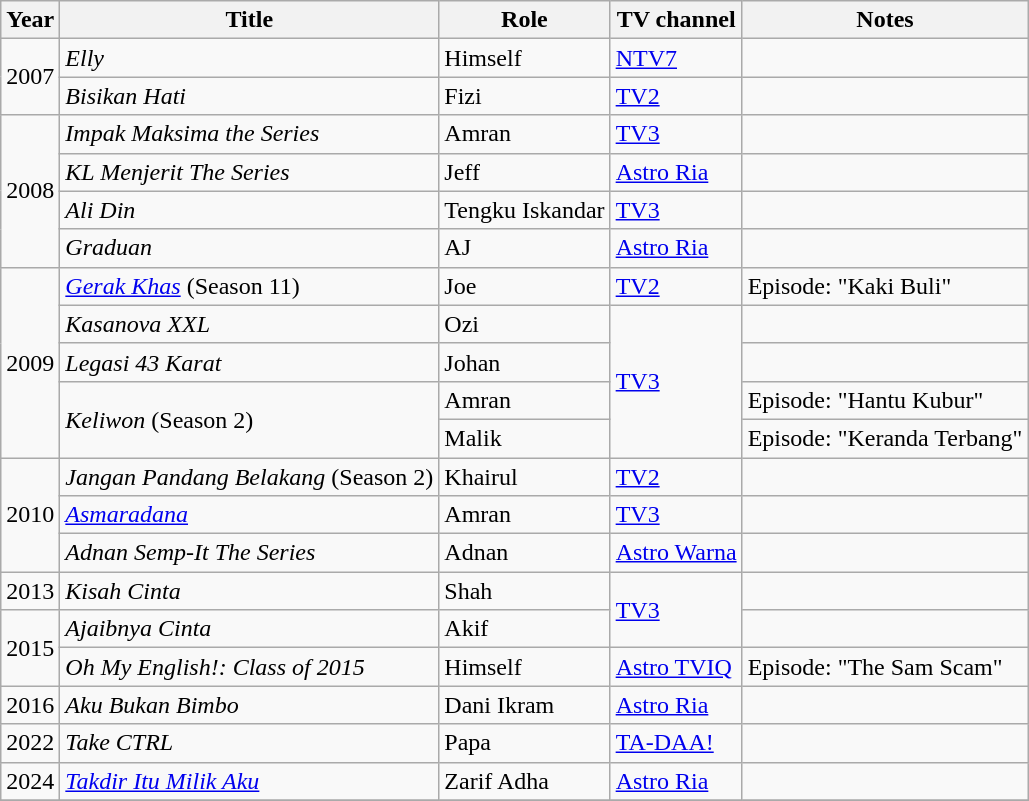<table class="wikitable">
<tr>
<th>Year</th>
<th>Title</th>
<th>Role</th>
<th>TV channel</th>
<th>Notes</th>
</tr>
<tr>
<td rowspan="2">2007</td>
<td><em>Elly</em></td>
<td>Himself</td>
<td><a href='#'>NTV7</a></td>
<td></td>
</tr>
<tr>
<td><em>Bisikan Hati</em></td>
<td>Fizi</td>
<td><a href='#'>TV2</a></td>
<td></td>
</tr>
<tr>
<td rowspan="4">2008</td>
<td><em>Impak Maksima the Series</em></td>
<td>Amran</td>
<td><a href='#'>TV3</a></td>
<td></td>
</tr>
<tr>
<td><em>KL Menjerit The Series</em></td>
<td>Jeff</td>
<td><a href='#'>Astro Ria</a></td>
<td></td>
</tr>
<tr>
<td><em>Ali Din</em></td>
<td>Tengku Iskandar</td>
<td><a href='#'>TV3</a></td>
<td></td>
</tr>
<tr>
<td><em>Graduan</em></td>
<td>AJ</td>
<td><a href='#'>Astro Ria</a></td>
<td></td>
</tr>
<tr>
<td rowspan="5">2009</td>
<td><em><a href='#'>Gerak Khas</a></em> (Season 11)</td>
<td>Joe</td>
<td><a href='#'>TV2</a></td>
<td>Episode: "Kaki Buli"</td>
</tr>
<tr>
<td><em>Kasanova XXL</em></td>
<td>Ozi</td>
<td rowspan="4"><a href='#'>TV3</a></td>
<td></td>
</tr>
<tr>
<td><em>Legasi 43 Karat</em></td>
<td>Johan</td>
<td></td>
</tr>
<tr>
<td rowspan="2"><em>Keliwon</em> (Season 2)</td>
<td>Amran</td>
<td>Episode: "Hantu Kubur"</td>
</tr>
<tr>
<td>Malik</td>
<td>Episode: "Keranda Terbang"</td>
</tr>
<tr>
<td rowspan="3">2010</td>
<td><em>Jangan Pandang Belakang</em> (Season 2)</td>
<td>Khairul</td>
<td><a href='#'>TV2</a></td>
<td></td>
</tr>
<tr>
<td><em><a href='#'>Asmaradana</a></em></td>
<td>Amran</td>
<td><a href='#'>TV3</a></td>
<td></td>
</tr>
<tr>
<td><em>Adnan Semp-It The Series</em></td>
<td>Adnan</td>
<td><a href='#'>Astro Warna</a></td>
<td></td>
</tr>
<tr>
<td>2013</td>
<td><em>Kisah Cinta</em></td>
<td>Shah</td>
<td rowspan="2"><a href='#'>TV3</a></td>
<td></td>
</tr>
<tr>
<td rowspan="2">2015</td>
<td><em>Ajaibnya Cinta</em></td>
<td>Akif</td>
<td></td>
</tr>
<tr>
<td><em>Oh My English!: Class of 2015</em></td>
<td>Himself</td>
<td><a href='#'>Astro TVIQ</a></td>
<td>Episode: "The Sam Scam"</td>
</tr>
<tr>
<td>2016</td>
<td><em>Aku Bukan Bimbo</em></td>
<td>Dani Ikram</td>
<td><a href='#'>Astro Ria</a></td>
<td></td>
</tr>
<tr>
<td>2022</td>
<td><em>Take CTRL</em></td>
<td>Papa</td>
<td><a href='#'>TA-DAA!</a></td>
<td></td>
</tr>
<tr>
<td>2024</td>
<td><em><a href='#'>Takdir Itu Milik Aku</a></em></td>
<td>Zarif Adha</td>
<td><a href='#'>Astro Ria</a></td>
<td></td>
</tr>
<tr>
</tr>
</table>
